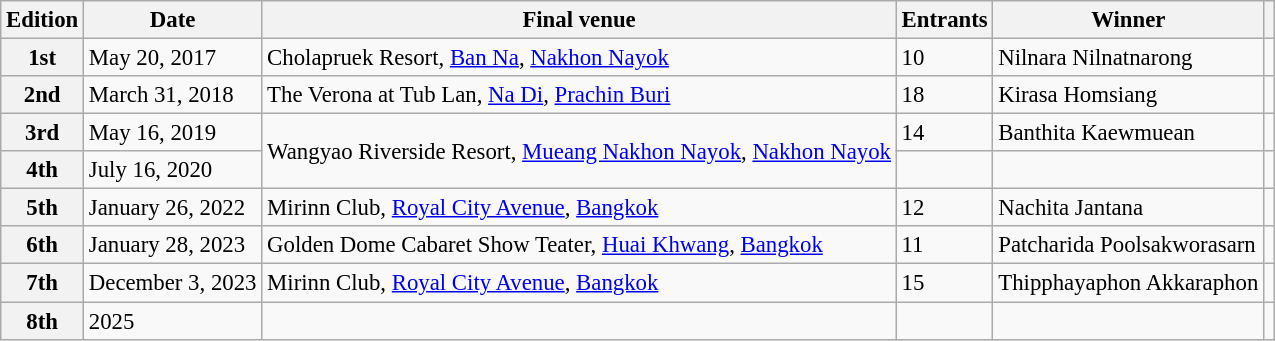<table class="wikitable defaultcenter col2left col3left col5left" style="font-size:95%;">
<tr>
<th>Edition</th>
<th>Date</th>
<th>Final venue</th>
<th>Entrants</th>
<th>Winner</th>
<th></th>
</tr>
<tr>
<th>1st</th>
<td>May 20, 2017</td>
<td>Cholapruek Resort, <a href='#'>Ban Na</a>, <a href='#'>Nakhon Nayok</a></td>
<td>10</td>
<td>Nilnara Nilnatnarong</td>
<td></td>
</tr>
<tr>
<th>2nd</th>
<td>March 31, 2018</td>
<td>The Verona at Tub Lan, <a href='#'>Na Di</a>, <a href='#'>Prachin Buri</a></td>
<td>18</td>
<td>Kirasa Homsiang</td>
<td></td>
</tr>
<tr>
<th>3rd</th>
<td>May 16, 2019</td>
<td rowspan=2>Wangyao Riverside Resort, <a href='#'>Mueang Nakhon Nayok</a>, <a href='#'>Nakhon Nayok</a></td>
<td>14</td>
<td>Banthita Kaewmuean</td>
<td></td>
</tr>
<tr>
<th>4th</th>
<td>July 16, 2020</td>
<td></td>
<td></td>
<td></td>
</tr>
<tr>
<th>5th</th>
<td>January 26, 2022</td>
<td>Mirinn Club, <a href='#'>Royal City Avenue</a>, <a href='#'>Bangkok</a></td>
<td>12</td>
<td>Nachita Jantana</td>
<td></td>
</tr>
<tr>
<th>6th</th>
<td>January 28, 2023</td>
<td>Golden Dome Cabaret Show Teater, <a href='#'>Huai Khwang</a>, <a href='#'>Bangkok</a></td>
<td>11</td>
<td>Patcharida Poolsakworasarn</td>
<td></td>
</tr>
<tr>
<th>7th</th>
<td>December 3, 2023</td>
<td>Mirinn Club, <a href='#'>Royal City Avenue</a>, <a href='#'>Bangkok</a></td>
<td>15</td>
<td>Thipphayaphon Akkaraphon</td>
<td></td>
</tr>
<tr>
<th>8th</th>
<td>2025</td>
<td></td>
<td></td>
<td></td>
<td></td>
</tr>
</table>
